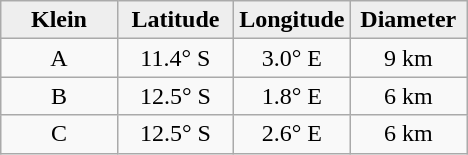<table class="wikitable">
<tr>
<th width="25%" style="background:#eeeeee;">Klein</th>
<th width="25%" style="background:#eeeeee;">Latitude</th>
<th width="25%" style="background:#eeeeee;">Longitude</th>
<th width="25%" style="background:#eeeeee;">Diameter</th>
</tr>
<tr>
<td align="center">A</td>
<td align="center">11.4° S</td>
<td align="center">3.0° E</td>
<td align="center">9 km</td>
</tr>
<tr>
<td align="center">B</td>
<td align="center">12.5° S</td>
<td align="center">1.8° E</td>
<td align="center">6 km</td>
</tr>
<tr>
<td align="center">C</td>
<td align="center">12.5° S</td>
<td align="center">2.6° E</td>
<td align="center">6 km</td>
</tr>
</table>
